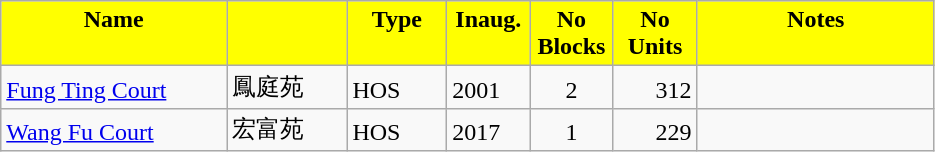<table class="wikitable">
<tr style="font-weight:bold;background-color:yellow" align="center">
<td width="143.25" Height="12.75" valign="top">Name</td>
<td width="72.75" valign="top"></td>
<td width="59.25" valign="top">Type</td>
<td width="48" valign="top">Inaug.</td>
<td width="48" valign="top">No Blocks</td>
<td width="48.75" valign="top">No Units</td>
<td width="150.75" valign="top">Notes</td>
</tr>
<tr valign="bottom">
<td Height="12.75"><a href='#'>Fung Ting Court</a></td>
<td>鳳庭苑</td>
<td>HOS</td>
<td>2001</td>
<td align="center">2</td>
<td align="right">312</td>
<td></td>
</tr>
<tr valign="bottom">
<td Height="12.75"><a href='#'>Wang Fu Court</a></td>
<td>宏富苑</td>
<td>HOS</td>
<td>2017</td>
<td align="center">1</td>
<td align="right">229</td>
</tr>
</table>
